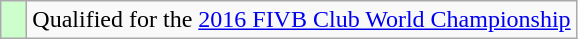<table class="wikitable" style="text-align: left">
<tr>
<td width=10px bgcolor=#CCFFCC></td>
<td>Qualified for the <a href='#'>2016 FIVB Club World Championship</a></td>
</tr>
</table>
